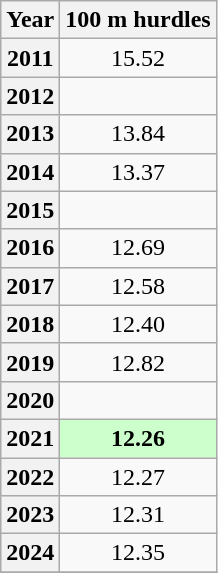<table class="wikitable" style="text-align:center;">
<tr>
<th scope="col">Year</th>
<th scope="col">100 m hurdles</th>
</tr>
<tr>
<th>2011</th>
<td>15.52</td>
</tr>
<tr>
<th>2012</th>
<td></td>
</tr>
<tr>
<th scope="row">2013</th>
<td>13.84</td>
</tr>
<tr>
<th scope="row">2014</th>
<td>13.37</td>
</tr>
<tr>
<th scope="row">2015</th>
<td></td>
</tr>
<tr>
<th scope="row">2016</th>
<td>12.69</td>
</tr>
<tr>
<th scope="row">2017</th>
<td>12.58</td>
</tr>
<tr>
<th scope="row">2018</th>
<td>12.40</td>
</tr>
<tr>
<th scope="row">2019</th>
<td>12.82</td>
</tr>
<tr>
<th scope="row">2020</th>
<td></td>
</tr>
<tr>
<th scope="row">2021</th>
<td bgcolor="#cfc"><strong>12.26</strong></td>
</tr>
<tr>
<th scope="row">2022</th>
<td>12.27</td>
</tr>
<tr>
<th scope="row">2023</th>
<td>12.31</td>
</tr>
<tr>
<th scope="row">2024</th>
<td>12.35</td>
</tr>
<tr>
</tr>
</table>
